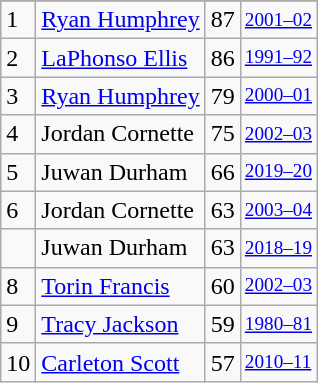<table class="wikitable">
<tr>
</tr>
<tr>
<td>1</td>
<td><a href='#'>Ryan Humphrey</a></td>
<td>87</td>
<td style="font-size:80%;"><a href='#'>2001–02</a></td>
</tr>
<tr>
<td>2</td>
<td><a href='#'>LaPhonso Ellis</a></td>
<td>86</td>
<td style="font-size:80%;"><a href='#'>1991–92</a></td>
</tr>
<tr>
<td>3</td>
<td><a href='#'>Ryan Humphrey</a></td>
<td>79</td>
<td style="font-size:80%;"><a href='#'>2000–01</a></td>
</tr>
<tr>
<td>4</td>
<td>Jordan Cornette</td>
<td>75</td>
<td style="font-size:80%;"><a href='#'>2002–03</a></td>
</tr>
<tr>
<td>5</td>
<td>Juwan Durham</td>
<td>66</td>
<td style="font-size:80%;"><a href='#'>2019–20</a></td>
</tr>
<tr>
<td>6</td>
<td>Jordan Cornette</td>
<td>63</td>
<td style="font-size:80%;"><a href='#'>2003–04</a></td>
</tr>
<tr>
<td></td>
<td>Juwan Durham</td>
<td>63</td>
<td style="font-size:80%;"><a href='#'>2018–19</a></td>
</tr>
<tr>
<td>8</td>
<td><a href='#'>Torin Francis</a></td>
<td>60</td>
<td style="font-size:80%;"><a href='#'>2002–03</a></td>
</tr>
<tr>
<td>9</td>
<td><a href='#'>Tracy Jackson</a></td>
<td>59</td>
<td style="font-size:80%;"><a href='#'>1980–81</a></td>
</tr>
<tr>
<td>10</td>
<td><a href='#'>Carleton Scott</a></td>
<td>57</td>
<td style="font-size:80%;"><a href='#'>2010–11</a></td>
</tr>
</table>
